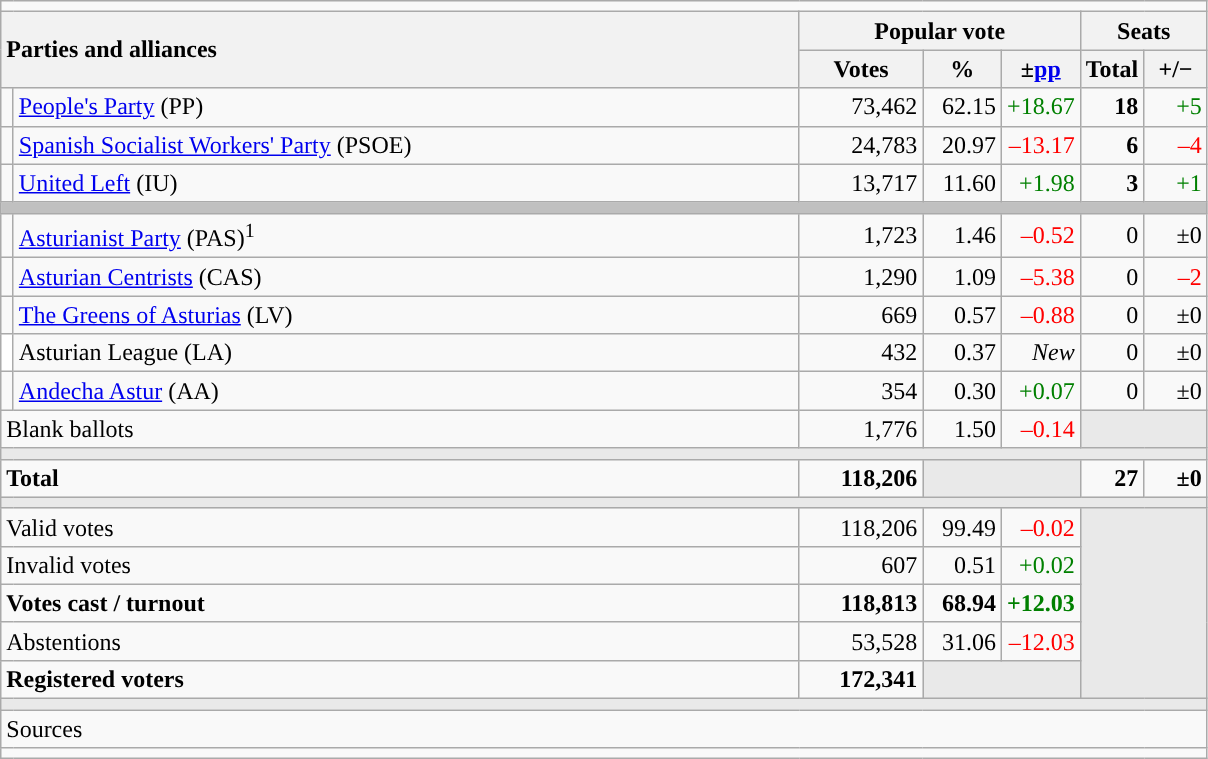<table class="wikitable" style="text-align:right;">
<tr>
<td colspan="7"></td>
</tr>
<tr>
<th style="text-align:left;" rowspan="2" colspan="2" width="525">Parties and alliances</th>
<th colspan="3">Popular vote</th>
<th colspan="2">Seats</th>
</tr>
<tr>
<th width="75">Votes</th>
<th width="45">%</th>
<th width="45">±<a href='#'>pp</a></th>
<th width="35">Total</th>
<th width="35">+/−</th>
</tr>
<tr>
<td width="1" style="color:inherit;background:"></td>
<td align="left"><a href='#'>People's Party</a> (PP)</td>
<td>73,462</td>
<td>62.15</td>
<td style="color:green;">+18.67</td>
<td><strong>18</strong></td>
<td style="color:green;">+5</td>
</tr>
<tr>
<td style="color:inherit;background:"></td>
<td align="left"><a href='#'>Spanish Socialist Workers' Party</a> (PSOE)</td>
<td>24,783</td>
<td>20.97</td>
<td style="color:red;">–13.17</td>
<td><strong>6</strong></td>
<td style="color:red;">–4</td>
</tr>
<tr>
<td style="color:inherit;background:"></td>
<td align="left"><a href='#'>United Left</a> (IU)</td>
<td>13,717</td>
<td>11.60</td>
<td style="color:green;">+1.98</td>
<td><strong>3</strong></td>
<td style="color:green;">+1</td>
</tr>
<tr>
<td colspan="7" bgcolor="#C0C0C0"></td>
</tr>
<tr>
<td style="color:inherit;background:"></td>
<td align="left"><a href='#'>Asturianist Party</a> (PAS)<sup>1</sup></td>
<td>1,723</td>
<td>1.46</td>
<td style="color:red;">–0.52</td>
<td>0</td>
<td>±0</td>
</tr>
<tr>
<td style="color:inherit;background:"></td>
<td align="left"><a href='#'>Asturian Centrists</a> (CAS)</td>
<td>1,290</td>
<td>1.09</td>
<td style="color:red;">–5.38</td>
<td>0</td>
<td style="color:red;">–2</td>
</tr>
<tr>
<td style="color:inherit;background:"></td>
<td align="left"><a href='#'>The Greens of Asturias</a> (LV)</td>
<td>669</td>
<td>0.57</td>
<td style="color:red;">–0.88</td>
<td>0</td>
<td>±0</td>
</tr>
<tr>
<td bgcolor="white"></td>
<td align="left">Asturian League (LA)</td>
<td>432</td>
<td>0.37</td>
<td><em>New</em></td>
<td>0</td>
<td>±0</td>
</tr>
<tr>
<td style="color:inherit;background:"></td>
<td align="left"><a href='#'>Andecha Astur</a> (AA)</td>
<td>354</td>
<td>0.30</td>
<td style="color:green;">+0.07</td>
<td>0</td>
<td>±0</td>
</tr>
<tr>
<td align="left" colspan="2">Blank ballots</td>
<td>1,776</td>
<td>1.50</td>
<td style="color:red;">–0.14</td>
<td bgcolor="#E9E9E9" colspan="2"></td>
</tr>
<tr>
<td colspan="7" bgcolor="#E9E9E9"></td>
</tr>
<tr style="font-weight:bold;">
<td align="left" colspan="2">Total</td>
<td>118,206</td>
<td bgcolor="#E9E9E9" colspan="2"></td>
<td>27</td>
<td>±0</td>
</tr>
<tr>
<td colspan="7" bgcolor="#E9E9E9"></td>
</tr>
<tr>
<td align="left" colspan="2">Valid votes</td>
<td>118,206</td>
<td>99.49</td>
<td style="color:red;">–0.02</td>
<td bgcolor="#E9E9E9" colspan="2" rowspan="5"></td>
</tr>
<tr>
<td align="left" colspan="2">Invalid votes</td>
<td>607</td>
<td>0.51</td>
<td style="color:green;">+0.02</td>
</tr>
<tr style="font-weight:bold;">
<td align="left" colspan="2">Votes cast / turnout</td>
<td>118,813</td>
<td>68.94</td>
<td style="color:green;">+12.03</td>
</tr>
<tr>
<td align="left" colspan="2">Abstentions</td>
<td>53,528</td>
<td>31.06</td>
<td style="color:red;">–12.03</td>
</tr>
<tr style="font-weight:bold;">
<td align="left" colspan="2">Registered voters</td>
<td>172,341</td>
<td bgcolor="#E9E9E9" colspan="2"></td>
</tr>
<tr>
<td colspan="7" bgcolor="#E9E9E9"></td>
</tr>
<tr>
<td align="left" colspan="7">Sources</td>
</tr>
<tr>
<td colspan="7" style="text-align:left; max-width:790px;"></td>
</tr>
</table>
